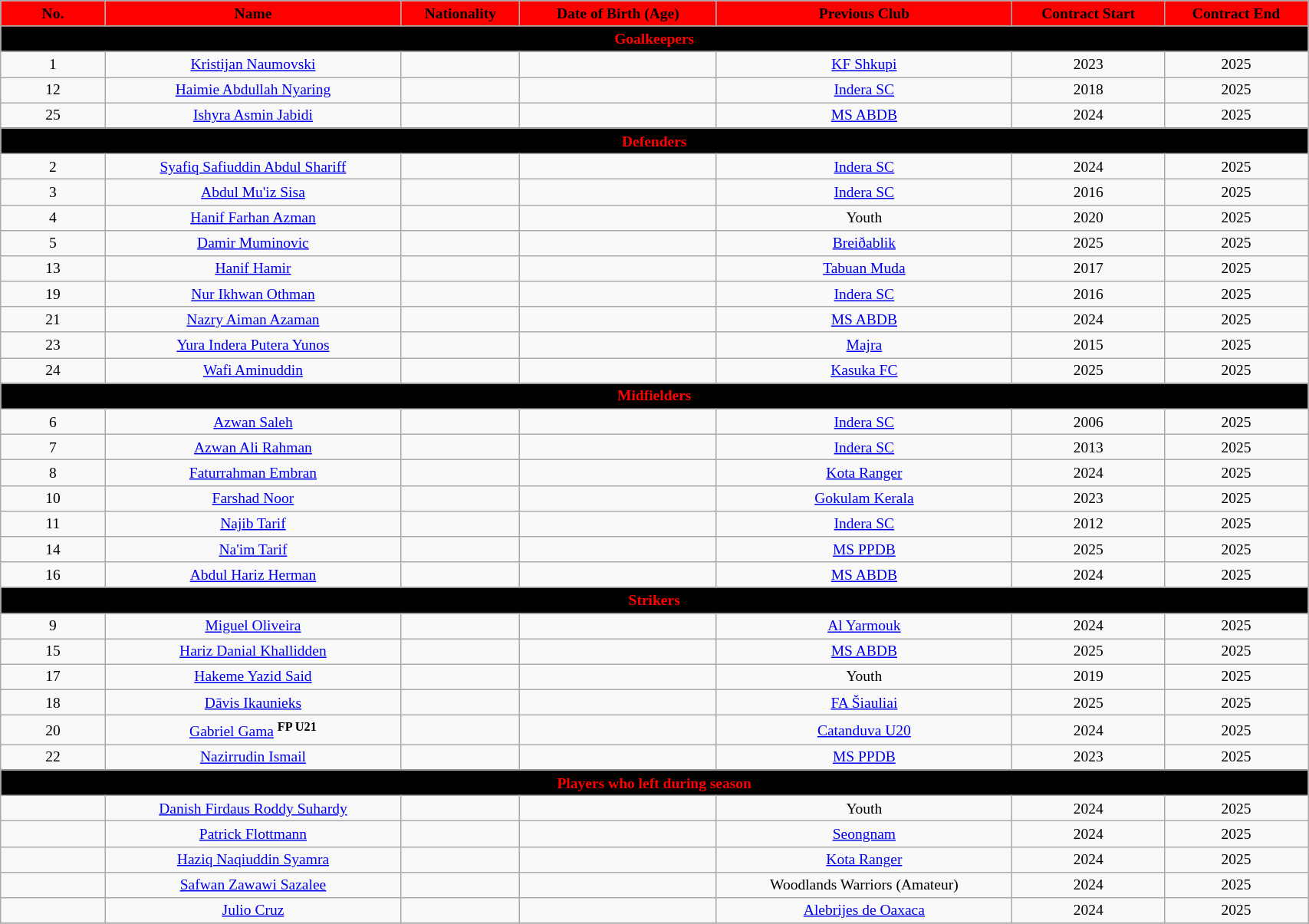<table class="wikitable" style="text-align:center; font-size:13px; width:90%;">
<tr>
<th style="background:red; color:black; text-align:center; width:8%">No.</th>
<th style="background:red; color:black; text-align:center;">Name</th>
<th style="background:red; color:black; text-align:center;">Nationality</th>
<th style="background:red; color:black; text-align:center;">Date of Birth (Age)</th>
<th style="background:red; color:black; text-align:center;">Previous Club</th>
<th style="background:red; color:black; text-align:center;">Contract Start</th>
<th style="background:red; color:black; text-align:center;">Contract End</th>
</tr>
<tr>
<th colspan="8" style="background:black; color:red; text-align:center">Goalkeepers</th>
</tr>
<tr>
<td>1</td>
<td><a href='#'>Kristijan Naumovski</a></td>
<td></td>
<td></td>
<td> <a href='#'>KF Shkupi</a></td>
<td>2023</td>
<td>2025</td>
</tr>
<tr>
<td>12</td>
<td><a href='#'>Haimie Abdullah Nyaring</a></td>
<td></td>
<td></td>
<td> <a href='#'>Indera SC</a></td>
<td>2018</td>
<td>2025</td>
</tr>
<tr>
<td>25</td>
<td><a href='#'>Ishyra Asmin Jabidi</a></td>
<td></td>
<td></td>
<td> <a href='#'>MS ABDB</a></td>
<td>2024</td>
<td>2025</td>
</tr>
<tr>
<th colspan="8" style="background:black; color:red; text-align:center">Defenders</th>
</tr>
<tr>
<td>2</td>
<td><a href='#'>Syafiq Safiuddin Abdul Shariff</a></td>
<td></td>
<td></td>
<td> <a href='#'>Indera SC</a></td>
<td>2024</td>
<td>2025</td>
</tr>
<tr>
<td>3</td>
<td><a href='#'>Abdul Mu'iz Sisa</a></td>
<td></td>
<td></td>
<td> <a href='#'>Indera SC</a></td>
<td>2016</td>
<td>2025</td>
</tr>
<tr>
<td>4</td>
<td><a href='#'>Hanif Farhan Azman</a></td>
<td></td>
<td></td>
<td>Youth</td>
<td>2020</td>
<td>2025</td>
</tr>
<tr>
<td>5</td>
<td><a href='#'>Damir Muminovic</a></td>
<td></td>
<td></td>
<td> <a href='#'>Breiðablik</a></td>
<td>2025</td>
<td>2025</td>
</tr>
<tr>
<td>13</td>
<td><a href='#'>Hanif Hamir</a></td>
<td></td>
<td></td>
<td> <a href='#'>Tabuan Muda</a></td>
<td>2017</td>
<td>2025</td>
</tr>
<tr>
<td>19</td>
<td><a href='#'>Nur Ikhwan Othman</a></td>
<td></td>
<td></td>
<td> <a href='#'>Indera SC</a></td>
<td>2016</td>
<td>2025</td>
</tr>
<tr>
<td>21</td>
<td><a href='#'>Nazry Aiman Azaman</a></td>
<td></td>
<td></td>
<td> <a href='#'>MS ABDB</a></td>
<td>2024</td>
<td>2025</td>
</tr>
<tr>
<td>23</td>
<td><a href='#'>Yura Indera Putera Yunos</a></td>
<td></td>
<td></td>
<td> <a href='#'>Majra</a></td>
<td>2015</td>
<td>2025</td>
</tr>
<tr>
<td>24</td>
<td><a href='#'>Wafi Aminuddin</a></td>
<td></td>
<td></td>
<td> <a href='#'>Kasuka FC</a></td>
<td>2025</td>
<td>2025</td>
</tr>
<tr>
<th colspan="8" style="background:black; color:red; text-align:center">Midfielders</th>
</tr>
<tr>
<td>6</td>
<td><a href='#'>Azwan Saleh</a></td>
<td></td>
<td></td>
<td> <a href='#'>Indera SC</a></td>
<td>2006</td>
<td>2025</td>
</tr>
<tr>
<td>7</td>
<td><a href='#'>Azwan Ali Rahman</a></td>
<td></td>
<td></td>
<td> <a href='#'>Indera SC</a></td>
<td>2013</td>
<td>2025</td>
</tr>
<tr>
<td>8</td>
<td><a href='#'>Faturrahman Embran</a></td>
<td></td>
<td></td>
<td> <a href='#'>Kota Ranger</a></td>
<td>2024</td>
<td>2025</td>
</tr>
<tr>
<td>10</td>
<td><a href='#'>Farshad Noor</a></td>
<td></td>
<td></td>
<td> <a href='#'>Gokulam Kerala</a></td>
<td>2023</td>
<td>2025</td>
</tr>
<tr>
<td>11</td>
<td><a href='#'>Najib Tarif</a></td>
<td></td>
<td></td>
<td> <a href='#'>Indera SC</a></td>
<td>2012</td>
<td>2025</td>
</tr>
<tr>
<td>14</td>
<td><a href='#'>Na'im Tarif</a></td>
<td></td>
<td></td>
<td> <a href='#'>MS PPDB</a></td>
<td>2025</td>
<td>2025</td>
</tr>
<tr>
<td>16</td>
<td><a href='#'>Abdul Hariz Herman</a></td>
<td></td>
<td></td>
<td> <a href='#'>MS ABDB</a></td>
<td>2024</td>
<td>2025</td>
</tr>
<tr>
<th colspan="8" style="background:black; color:red; text-align:center">Strikers</th>
</tr>
<tr>
<td>9</td>
<td><a href='#'>Miguel Oliveira</a></td>
<td></td>
<td></td>
<td> <a href='#'>Al Yarmouk</a></td>
<td>2024</td>
<td>2025</td>
</tr>
<tr>
<td>15</td>
<td><a href='#'>Hariz Danial Khallidden</a></td>
<td></td>
<td></td>
<td> <a href='#'>MS ABDB</a></td>
<td>2025</td>
<td>2025</td>
</tr>
<tr>
<td>17</td>
<td><a href='#'>Hakeme Yazid Said</a></td>
<td></td>
<td></td>
<td>Youth</td>
<td>2019</td>
<td>2025</td>
</tr>
<tr>
<td>18</td>
<td><a href='#'>Dāvis Ikaunieks</a></td>
<td></td>
<td></td>
<td> <a href='#'>FA Šiauliai</a></td>
<td>2025</td>
<td>2025</td>
</tr>
<tr>
<td>20</td>
<td><a href='#'>Gabriel Gama</a> <sup><strong>FP U21</strong></sup></td>
<td></td>
<td></td>
<td> <a href='#'>Catanduva U20</a></td>
<td>2024</td>
<td>2025</td>
</tr>
<tr>
<td>22</td>
<td><a href='#'>Nazirrudin Ismail</a></td>
<td></td>
<td></td>
<td> <a href='#'>MS PPDB</a></td>
<td>2023</td>
<td>2025</td>
</tr>
<tr>
<th colspan="8" style="background:black; color:red; text-align:center">Players who left during season</th>
</tr>
<tr>
<td></td>
<td><a href='#'>Danish Firdaus Roddy Suhardy</a></td>
<td></td>
<td></td>
<td>Youth</td>
<td>2024</td>
<td>2025</td>
</tr>
<tr>
<td></td>
<td><a href='#'>Patrick Flottmann</a></td>
<td></td>
<td></td>
<td> <a href='#'>Seongnam</a></td>
<td>2024</td>
<td>2025</td>
</tr>
<tr>
<td></td>
<td><a href='#'>Haziq Naqiuddin Syamra</a></td>
<td></td>
<td></td>
<td> <a href='#'>Kota Ranger</a></td>
<td>2024</td>
<td>2025</td>
</tr>
<tr>
<td></td>
<td><a href='#'>Safwan Zawawi Sazalee</a></td>
<td></td>
<td></td>
<td> Woodlands Warriors (Amateur)</td>
<td>2024</td>
<td>2025</td>
</tr>
<tr>
<td></td>
<td><a href='#'>Julio Cruz</a></td>
<td></td>
<td></td>
<td> <a href='#'>Alebrijes de Oaxaca</a></td>
<td>2024</td>
<td>2025</td>
</tr>
<tr>
</tr>
</table>
